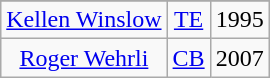<table class="wikitable" style="text-align:center">
<tr>
</tr>
<tr>
<td><a href='#'>Kellen Winslow</a></td>
<td><a href='#'>TE</a></td>
<td>1995</td>
</tr>
<tr>
<td><a href='#'>Roger Wehrli</a></td>
<td><a href='#'>CB</a></td>
<td>2007</td>
</tr>
</table>
